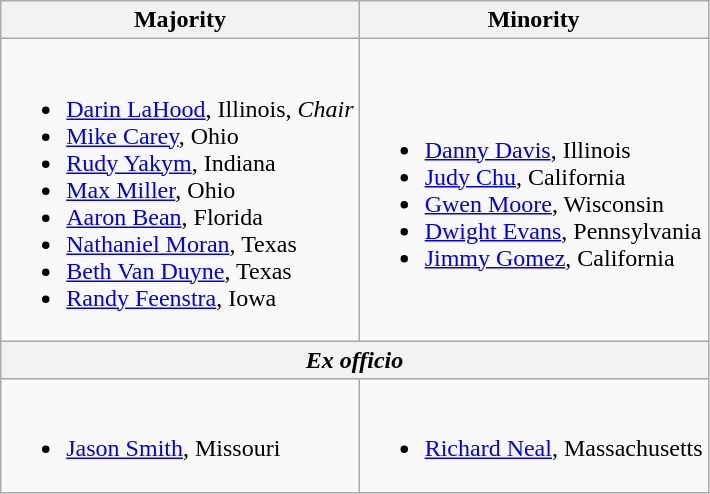<table class=wikitable>
<tr>
<th>Majority</th>
<th>Minority</th>
</tr>
<tr>
<td><br><ul><li><a href='#'>Darin LaHood</a>, Illinois, <em>Chair</em></li><li><a href='#'>Mike Carey</a>, Ohio</li><li><a href='#'>Rudy Yakym</a>, Indiana</li><li><a href='#'>Max Miller</a>, Ohio</li><li><a href='#'>Aaron Bean</a>, Florida</li><li><a href='#'>Nathaniel Moran</a>, Texas</li><li><a href='#'>Beth Van Duyne</a>, Texas</li><li><a href='#'>Randy Feenstra</a>, Iowa</li></ul></td>
<td><br><ul><li><a href='#'>Danny Davis</a>, Illinois</li><li><a href='#'>Judy Chu</a>, California</li><li><a href='#'>Gwen Moore</a>, Wisconsin</li><li><a href='#'>Dwight Evans</a>, Pennsylvania</li><li><a href='#'>Jimmy Gomez</a>, California</li></ul></td>
</tr>
<tr>
<th colspan=2><em>Ex officio</em></th>
</tr>
<tr>
<td><br><ul><li><a href='#'>Jason Smith</a>, Missouri</li></ul></td>
<td><br><ul><li><a href='#'>Richard Neal</a>, Massachusetts</li></ul></td>
</tr>
</table>
